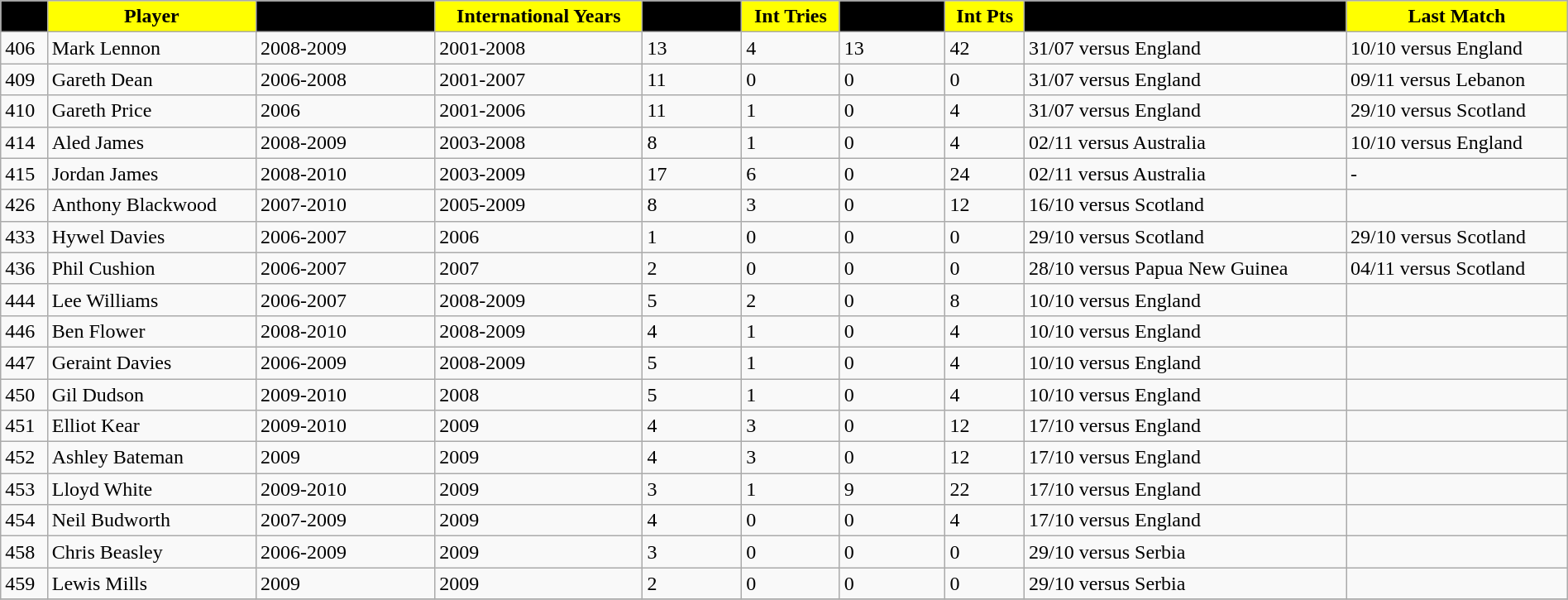<table class="wikitable sortable" width=100%>
<tr>
<th colspan="1" style="background-color: black;"><span>No.</span></th>
<th colspan="1" style="background-color: yellow;"><span>Player</span></th>
<th colspan="1" style="background-color: black;"><span>Crusaders Years</span></th>
<th colspan="1" style="background-color: yellow;"><span>International Years</span></th>
<th colspan="1" style="background-color: black;"><span>Int Apps</span></th>
<th colspan="1" style="background-color: yellow;"><span>Int Tries</span></th>
<th colspan="1" style="background-color: black;"><span>Int Goals</span></th>
<th colspan="1" style="background-color: yellow;"><span>Int Pts</span></th>
<th colspan="1" style="background-color: black;"><span>First Match</span></th>
<th colspan="1" style="background-color: yellow;"><span>Last Match</span></th>
</tr>
<tr>
<td>406</td>
<td>Mark Lennon</td>
<td>2008-2009</td>
<td>2001-2008</td>
<td>13</td>
<td>4</td>
<td>13</td>
<td>42</td>
<td>31/07 versus England</td>
<td>10/10 versus England</td>
</tr>
<tr>
<td>409</td>
<td>Gareth Dean</td>
<td>2006-2008</td>
<td>2001-2007</td>
<td>11</td>
<td>0</td>
<td>0</td>
<td>0</td>
<td>31/07 versus England</td>
<td>09/11 versus Lebanon</td>
</tr>
<tr>
<td>410</td>
<td>Gareth Price</td>
<td>2006</td>
<td>2001-2006</td>
<td>11</td>
<td>1</td>
<td>0</td>
<td>4</td>
<td>31/07 versus England</td>
<td>29/10 versus Scotland</td>
</tr>
<tr>
<td>414</td>
<td>Aled James</td>
<td>2008-2009</td>
<td>2003-2008</td>
<td>8</td>
<td>1</td>
<td>0</td>
<td>4</td>
<td>02/11 versus Australia</td>
<td>10/10 versus England</td>
</tr>
<tr>
<td>415</td>
<td>Jordan James</td>
<td>2008-2010</td>
<td>2003-2009</td>
<td>17</td>
<td>6</td>
<td>0</td>
<td>24</td>
<td>02/11 versus Australia</td>
<td>-</td>
</tr>
<tr>
<td>426</td>
<td>Anthony Blackwood</td>
<td>2007-2010</td>
<td>2005-2009</td>
<td>8</td>
<td>3</td>
<td>0</td>
<td>12</td>
<td>16/10 versus Scotland</td>
<td></td>
</tr>
<tr>
<td>433</td>
<td>Hywel Davies</td>
<td>2006-2007</td>
<td>2006</td>
<td>1</td>
<td>0</td>
<td>0</td>
<td>0</td>
<td>29/10 versus Scotland</td>
<td>29/10 versus Scotland</td>
</tr>
<tr>
<td>436</td>
<td>Phil Cushion</td>
<td>2006-2007</td>
<td>2007</td>
<td>2</td>
<td>0</td>
<td>0</td>
<td>0</td>
<td>28/10 versus Papua New Guinea</td>
<td>04/11 versus Scotland</td>
</tr>
<tr>
<td>444</td>
<td>Lee Williams</td>
<td>2006-2007</td>
<td>2008-2009</td>
<td>5</td>
<td>2</td>
<td>0</td>
<td>8</td>
<td>10/10 versus England</td>
<td></td>
</tr>
<tr>
<td>446</td>
<td>Ben Flower</td>
<td>2008-2010</td>
<td>2008-2009</td>
<td>4</td>
<td>1</td>
<td>0</td>
<td>4</td>
<td>10/10 versus England</td>
<td></td>
</tr>
<tr>
<td>447</td>
<td>Geraint Davies</td>
<td>2006-2009</td>
<td>2008-2009</td>
<td>5</td>
<td>1</td>
<td>0</td>
<td>4</td>
<td>10/10 versus England</td>
<td></td>
</tr>
<tr>
<td>450</td>
<td>Gil Dudson</td>
<td>2009-2010</td>
<td>2008</td>
<td>5</td>
<td>1</td>
<td>0</td>
<td>4</td>
<td>10/10 versus England</td>
<td></td>
</tr>
<tr>
<td>451</td>
<td>Elliot Kear</td>
<td>2009-2010</td>
<td>2009</td>
<td>4</td>
<td>3</td>
<td>0</td>
<td>12</td>
<td>17/10 versus England</td>
<td></td>
</tr>
<tr>
<td>452</td>
<td>Ashley Bateman</td>
<td>2009</td>
<td>2009</td>
<td>4</td>
<td>3</td>
<td>0</td>
<td>12</td>
<td>17/10 versus England</td>
<td></td>
</tr>
<tr>
<td>453</td>
<td>Lloyd White</td>
<td>2009-2010</td>
<td>2009</td>
<td>3</td>
<td>1</td>
<td>9</td>
<td>22</td>
<td>17/10 versus England</td>
<td></td>
</tr>
<tr>
<td>454</td>
<td>Neil Budworth</td>
<td>2007-2009</td>
<td>2009</td>
<td>4</td>
<td>0</td>
<td>0</td>
<td>4</td>
<td>17/10 versus England</td>
<td></td>
</tr>
<tr>
<td>458</td>
<td>Chris Beasley</td>
<td>2006-2009</td>
<td>2009</td>
<td>3</td>
<td>0</td>
<td>0</td>
<td>0</td>
<td>29/10 versus Serbia</td>
<td></td>
</tr>
<tr>
<td>459</td>
<td>Lewis Mills</td>
<td>2009</td>
<td>2009</td>
<td>2</td>
<td>0</td>
<td>0</td>
<td>0</td>
<td>29/10 versus Serbia</td>
<td></td>
</tr>
<tr>
</tr>
</table>
